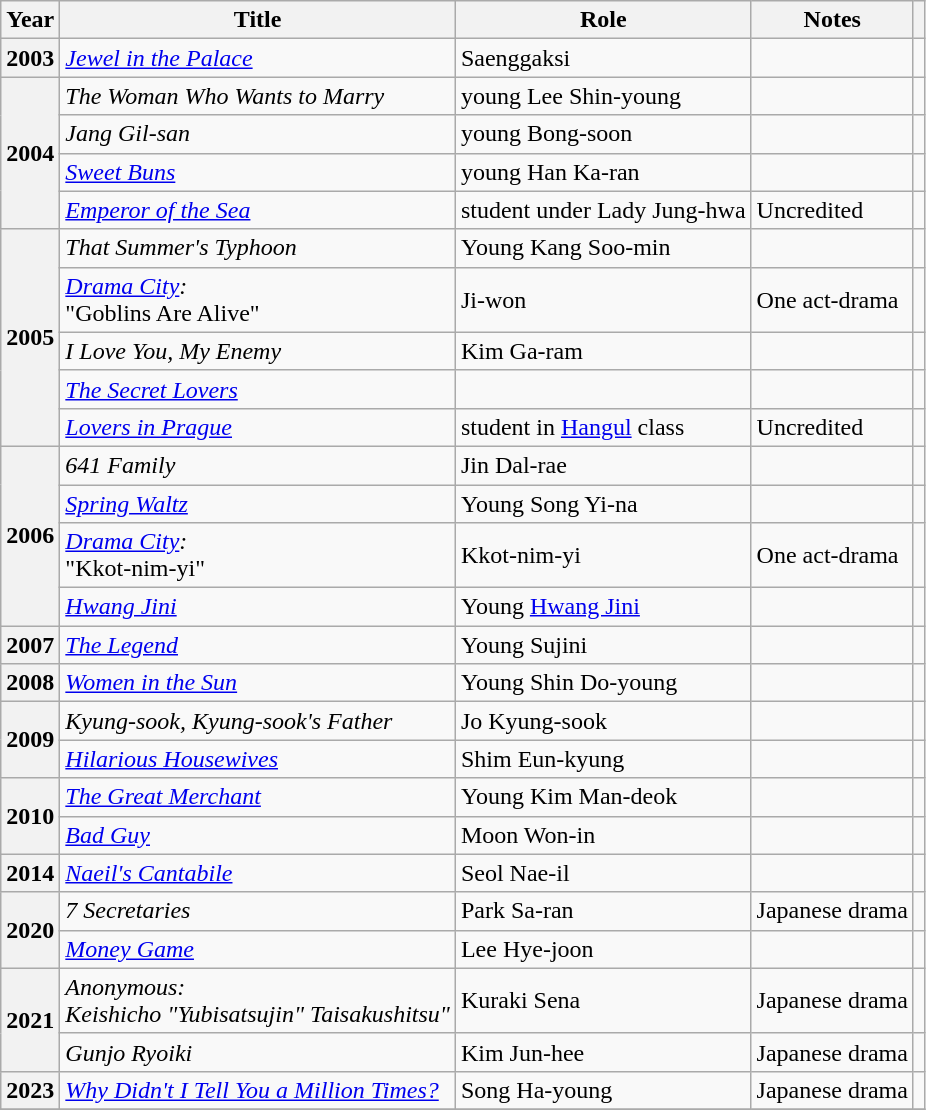<table class="wikitable sortable plainrowheaders">
<tr>
<th scope="col">Year</th>
<th scope="col">Title</th>
<th scope="col">Role</th>
<th scope="col">Notes</th>
<th scope="col" class="unsortable"></th>
</tr>
<tr>
<th scope="row">2003</th>
<td><em><a href='#'>Jewel in the Palace</a></em></td>
<td>Saenggaksi</td>
<td></td>
<td></td>
</tr>
<tr>
<th scope="row"  rowspan=4>2004</th>
<td><em>The Woman Who Wants to Marry</em></td>
<td>young Lee Shin-young</td>
<td></td>
<td></td>
</tr>
<tr>
<td><em>Jang Gil-san</em></td>
<td>young Bong-soon</td>
<td></td>
<td></td>
</tr>
<tr>
<td><em><a href='#'>Sweet Buns</a></em></td>
<td>young Han Ka-ran</td>
<td></td>
<td></td>
</tr>
<tr>
<td><em><a href='#'>Emperor of the Sea</a></em></td>
<td>student under Lady Jung-hwa</td>
<td>Uncredited</td>
<td></td>
</tr>
<tr>
<th scope="row"  rowspan=5>2005</th>
<td><em>That Summer's Typhoon</em></td>
<td>Young Kang Soo-min</td>
<td></td>
<td></td>
</tr>
<tr>
<td><em><a href='#'>Drama City</a>:</em><br>"Goblins Are Alive" </td>
<td>Ji-won</td>
<td>One act-drama</td>
<td></td>
</tr>
<tr>
<td><em>I Love You, My Enemy</em></td>
<td>Kim Ga-ram</td>
<td></td>
<td></td>
</tr>
<tr>
<td><em><a href='#'>The Secret Lovers</a></em></td>
<td></td>
<td></td>
<td></td>
</tr>
<tr>
<td><em><a href='#'>Lovers in Prague</a></em></td>
<td>student in <a href='#'>Hangul</a> class</td>
<td>Uncredited</td>
<td></td>
</tr>
<tr>
<th scope="row"  rowspan=4>2006</th>
<td><em>641 Family</em></td>
<td>Jin Dal-rae</td>
<td></td>
<td></td>
</tr>
<tr>
<td><em><a href='#'>Spring Waltz</a></em></td>
<td>Young Song Yi-na</td>
<td></td>
<td></td>
</tr>
<tr>
<td><em><a href='#'>Drama City</a>:</em><br>"Kkot-nim-yi"</td>
<td>Kkot-nim-yi</td>
<td>One act-drama</td>
<td></td>
</tr>
<tr>
<td><em><a href='#'>Hwang Jini</a></em></td>
<td>Young <a href='#'>Hwang Jini</a></td>
<td></td>
<td></td>
</tr>
<tr>
<th scope="row">2007</th>
<td><em><a href='#'>The Legend</a></em></td>
<td>Young Sujini</td>
<td></td>
<td></td>
</tr>
<tr>
<th scope="row">2008</th>
<td><em><a href='#'>Women in the Sun</a></em></td>
<td>Young Shin Do-young</td>
<td></td>
<td></td>
</tr>
<tr>
<th scope="row" rowspan=2>2009</th>
<td><em>Kyung-sook, Kyung-sook's Father</em></td>
<td>Jo Kyung-sook</td>
<td></td>
<td></td>
</tr>
<tr>
<td><em><a href='#'>Hilarious Housewives</a></em></td>
<td>Shim Eun-kyung</td>
<td></td>
<td></td>
</tr>
<tr>
<th scope="row" rowspan=2>2010</th>
<td><em><a href='#'>The Great Merchant</a></em></td>
<td>Young Kim Man-deok</td>
<td></td>
<td></td>
</tr>
<tr>
<td><em><a href='#'>Bad Guy</a></em></td>
<td>Moon Won-in</td>
<td></td>
<td></td>
</tr>
<tr>
<th scope="row">2014</th>
<td><em><a href='#'>Naeil's Cantabile</a></em></td>
<td>Seol Nae-il</td>
<td></td>
<td></td>
</tr>
<tr>
<th scope="row" rowspan=2>2020</th>
<td><em>7 Secretaries</em></td>
<td>Park Sa-ran</td>
<td>Japanese drama</td>
<td></td>
</tr>
<tr>
<td><em><a href='#'>Money Game</a></em></td>
<td>Lee Hye-joon</td>
<td></td>
<td></td>
</tr>
<tr>
<th scope="row" rowspan=2>2021</th>
<td><em>Anonymous:<br>Keishicho "Yubisatsujin" Taisakushitsu"</em></td>
<td>Kuraki Sena</td>
<td>Japanese drama</td>
<td></td>
</tr>
<tr>
<td><em>Gunjo Ryoiki</em></td>
<td>Kim Jun-hee</td>
<td>Japanese drama</td>
<td></td>
</tr>
<tr>
<th scope="row">2023</th>
<td><em><a href='#'>Why Didn't I Tell You a Million Times?</a></em></td>
<td>Song Ha-young</td>
<td>Japanese drama</td>
<td></td>
</tr>
<tr>
</tr>
</table>
